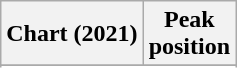<table class="wikitable sortable plainrowheaders" style="text-align:center">
<tr>
<th scope="col">Chart (2021)</th>
<th scope="col">Peak<br>position</th>
</tr>
<tr>
</tr>
<tr>
</tr>
</table>
